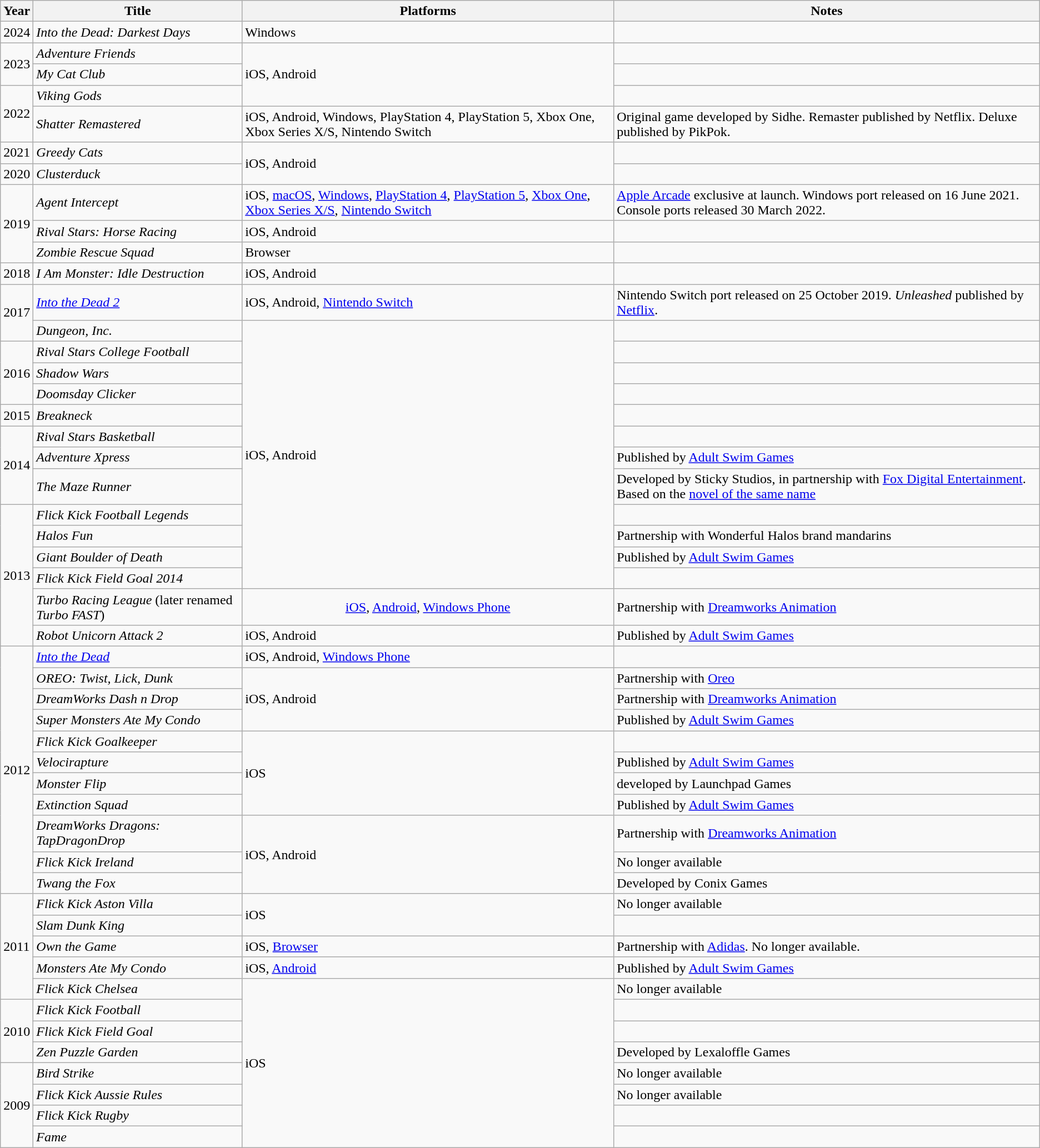<table class="wikitable sortable">
<tr>
<th>Year</th>
<th>Title</th>
<th>Platforms</th>
<th>Notes</th>
</tr>
<tr>
<td>2024</td>
<td><em>Into the Dead: Darkest Days</em></td>
<td>Windows</td>
<td></td>
</tr>
<tr>
<td rowspan="2">2023</td>
<td><em>Adventure Friends</em></td>
<td rowspan="3">iOS, Android</td>
<td></td>
</tr>
<tr>
<td><em>My Cat Club</em></td>
<td></td>
</tr>
<tr>
<td rowspan="2">2022</td>
<td><em>Viking Gods</em></td>
<td></td>
</tr>
<tr>
<td><em>Shatter Remastered</em></td>
<td>iOS, Android, Windows, PlayStation 4, PlayStation 5, Xbox One, Xbox Series X/S, Nintendo Switch</td>
<td>Original game developed by Sidhe. Remaster published by Netflix. Deluxe published by PikPok.</td>
</tr>
<tr>
<td>2021</td>
<td><em>Greedy Cats</em></td>
<td rowspan="2">iOS, Android</td>
<td></td>
</tr>
<tr>
<td>2020</td>
<td><em>Clusterduck</em></td>
<td></td>
</tr>
<tr>
<td rowspan="3">2019</td>
<td><em>Agent Intercept</em></td>
<td>iOS, <a href='#'>macOS</a>, <a href='#'>Windows</a>, <a href='#'>PlayStation 4</a>, <a href='#'>PlayStation 5</a>, <a href='#'>Xbox One</a>, <a href='#'>Xbox Series X/S</a>, <a href='#'>Nintendo Switch</a></td>
<td><a href='#'>Apple Arcade</a> exclusive at launch. Windows port released on 16 June 2021. Console ports released 30 March 2022.</td>
</tr>
<tr>
<td><em>Rival Stars: Horse Racing</em></td>
<td>iOS, Android</td>
<td></td>
</tr>
<tr>
<td><em>Zombie Rescue Squad</em></td>
<td>Browser</td>
<td></td>
</tr>
<tr>
<td>2018</td>
<td><em>I Am Monster: Idle Destruction</em></td>
<td>iOS, Android</td>
<td></td>
</tr>
<tr>
<td rowspan="2">2017</td>
<td><em><a href='#'>Into the Dead 2</a></em></td>
<td>iOS, Android, <a href='#'>Nintendo Switch</a></td>
<td>Nintendo Switch port released on 25 October 2019. <em>Unleashed</em> published by <a href='#'>Netflix</a>.</td>
</tr>
<tr>
<td><em>Dungeon, Inc.</em></td>
<td rowspan="12">iOS, Android</td>
<td></td>
</tr>
<tr>
<td rowspan="3">2016</td>
<td><em>Rival Stars College Football</em></td>
<td></td>
</tr>
<tr>
<td><em>Shadow Wars</em></td>
<td></td>
</tr>
<tr>
<td><em>Doomsday Clicker</em></td>
<td></td>
</tr>
<tr>
<td>2015</td>
<td><em>Breakneck</em></td>
<td></td>
</tr>
<tr>
<td rowspan="3">2014</td>
<td><em>Rival Stars Basketball</em></td>
<td></td>
</tr>
<tr>
<td><em>Adventure Xpress</em></td>
<td>Published by <a href='#'>Adult Swim Games</a></td>
</tr>
<tr>
<td><em>The Maze Runner</em></td>
<td>Developed by Sticky Studios, in partnership with <a href='#'>Fox Digital Entertainment</a>. Based on the <a href='#'>novel of the same name</a></td>
</tr>
<tr>
<td rowspan="6">2013</td>
<td><em>Flick Kick Football Legends</em></td>
<td></td>
</tr>
<tr>
<td><em>Halos Fun</em></td>
<td>Partnership with Wonderful Halos brand mandarins</td>
</tr>
<tr>
<td><em>Giant Boulder of Death</em></td>
<td>Published by <a href='#'>Adult Swim Games</a></td>
</tr>
<tr>
<td><em>Flick Kick Field Goal 2014</em></td>
<td></td>
</tr>
<tr>
<td><em>Turbo Racing League</em> (later renamed <em>Turbo FAST</em>)</td>
<td style="text-align:center;"><a href='#'>iOS</a>, <a href='#'>Android</a>, <a href='#'>Windows Phone</a></td>
<td>Partnership with <a href='#'>Dreamworks Animation</a></td>
</tr>
<tr>
<td><em>Robot Unicorn Attack 2</em></td>
<td>iOS, Android</td>
<td>Published by <a href='#'>Adult Swim Games</a></td>
</tr>
<tr>
<td rowspan="11">2012</td>
<td><em><a href='#'>Into the Dead</a></em></td>
<td>iOS, Android, <a href='#'>Windows Phone</a></td>
<td></td>
</tr>
<tr>
<td><em>OREO: Twist, Lick, Dunk</em></td>
<td rowspan="3">iOS, Android</td>
<td>Partnership with <a href='#'>Oreo</a></td>
</tr>
<tr>
<td><em>DreamWorks Dash n Drop</em></td>
<td>Partnership with <a href='#'>Dreamworks Animation</a></td>
</tr>
<tr>
<td><em>Super Monsters Ate My Condo</em></td>
<td>Published by <a href='#'>Adult Swim Games</a></td>
</tr>
<tr>
<td><em>Flick Kick Goalkeeper</em></td>
<td rowspan="4">iOS</td>
<td></td>
</tr>
<tr>
<td><em>Velocirapture</em></td>
<td>Published by <a href='#'>Adult Swim Games</a></td>
</tr>
<tr>
<td><em>Monster Flip</em></td>
<td>developed by Launchpad Games</td>
</tr>
<tr>
<td><em>Extinction Squad</em></td>
<td>Published by <a href='#'>Adult Swim Games</a></td>
</tr>
<tr>
<td><em>DreamWorks Dragons: TapDragonDrop</em></td>
<td rowspan="3">iOS, Android</td>
<td>Partnership with <a href='#'>Dreamworks Animation</a></td>
</tr>
<tr>
<td><em>Flick Kick Ireland</em></td>
<td>No longer available</td>
</tr>
<tr>
<td><em>Twang the Fox</em></td>
<td>Developed by Conix Games</td>
</tr>
<tr>
<td rowspan="5">2011</td>
<td><em>Flick Kick Aston Villa</em></td>
<td rowspan="2">iOS</td>
<td>No longer available</td>
</tr>
<tr>
<td><em>Slam Dunk King</em></td>
<td></td>
</tr>
<tr>
<td><em>Own the Game</em></td>
<td>iOS, <a href='#'>Browser</a></td>
<td>Partnership with <a href='#'>Adidas</a>. No longer available.</td>
</tr>
<tr>
<td><em>Monsters Ate My Condo</em></td>
<td>iOS, <a href='#'>Android</a></td>
<td>Published by <a href='#'>Adult Swim Games</a></td>
</tr>
<tr>
<td><em>Flick Kick Chelsea</em></td>
<td rowspan="8">iOS</td>
<td>No longer available</td>
</tr>
<tr>
<td rowspan="3">2010</td>
<td><em>Flick Kick Football</em></td>
<td></td>
</tr>
<tr>
<td><em>Flick Kick Field Goal</em></td>
<td></td>
</tr>
<tr>
<td><em>Zen Puzzle Garden</em></td>
<td>Developed by Lexaloffle Games</td>
</tr>
<tr>
<td rowspan="4">2009</td>
<td><em>Bird Strike</em></td>
<td>No longer available</td>
</tr>
<tr>
<td><em>Flick Kick Aussie Rules</em></td>
<td>No longer available</td>
</tr>
<tr>
<td><em>Flick Kick Rugby</em></td>
<td></td>
</tr>
<tr>
<td><em>Fame</em></td>
<td></td>
</tr>
</table>
